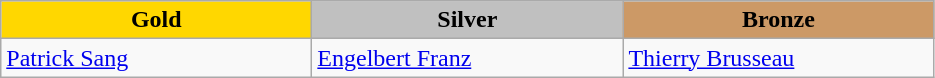<table class="wikitable" style="text-align:left">
<tr align="center">
<td width=200 bgcolor=gold><strong>Gold</strong></td>
<td width=200 bgcolor=silver><strong>Silver</strong></td>
<td width=200 bgcolor=CC9966><strong>Bronze</strong></td>
</tr>
<tr>
<td><a href='#'>Patrick Sang</a><br><em></em></td>
<td><a href='#'>Engelbert Franz</a><br><em></em></td>
<td><a href='#'>Thierry Brusseau</a><br><em></em></td>
</tr>
</table>
